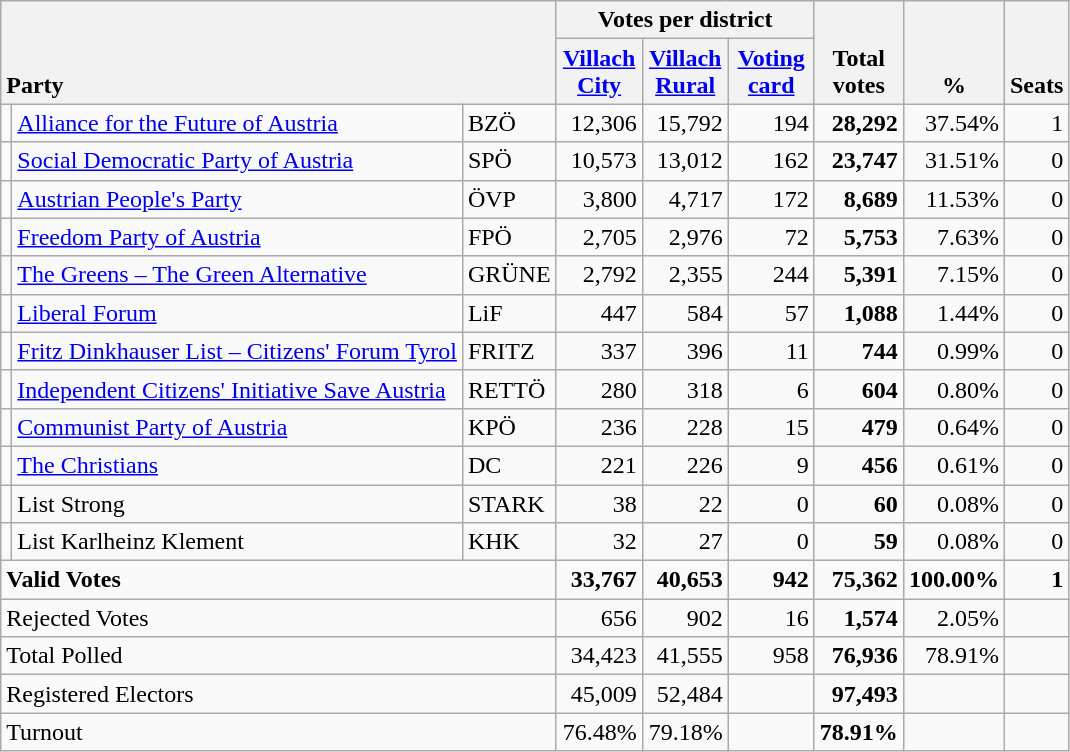<table class="wikitable" border="1" style="text-align:right;">
<tr>
<th style="text-align:left;" valign=bottom rowspan=2 colspan=3>Party</th>
<th colspan=3>Votes per district</th>
<th align=center valign=bottom rowspan=2 width="50">Total<br>votes</th>
<th align=center valign=bottom rowspan=2 width="50">%</th>
<th align=center valign=bottom rowspan=2>Seats</th>
</tr>
<tr>
<th align=center valign=bottom width="50"><a href='#'>Villach<br>City</a></th>
<th align=center valign=bottom width="50"><a href='#'>Villach<br>Rural</a></th>
<th align=center valign=bottom width="50"><a href='#'>Voting<br>card</a></th>
</tr>
<tr>
<td></td>
<td align=left><a href='#'>Alliance for the Future of Austria</a></td>
<td align=left>BZÖ</td>
<td>12,306</td>
<td>15,792</td>
<td>194</td>
<td><strong>28,292</strong></td>
<td>37.54%</td>
<td>1</td>
</tr>
<tr>
<td></td>
<td align=left><a href='#'>Social Democratic Party of Austria</a></td>
<td align=left>SPÖ</td>
<td>10,573</td>
<td>13,012</td>
<td>162</td>
<td><strong>23,747</strong></td>
<td>31.51%</td>
<td>0</td>
</tr>
<tr>
<td></td>
<td align=left><a href='#'>Austrian People's Party</a></td>
<td align=left>ÖVP</td>
<td>3,800</td>
<td>4,717</td>
<td>172</td>
<td><strong>8,689</strong></td>
<td>11.53%</td>
<td>0</td>
</tr>
<tr>
<td></td>
<td align=left><a href='#'>Freedom Party of Austria</a></td>
<td align=left>FPÖ</td>
<td>2,705</td>
<td>2,976</td>
<td>72</td>
<td><strong>5,753</strong></td>
<td>7.63%</td>
<td>0</td>
</tr>
<tr>
<td></td>
<td align=left style="white-space: nowrap;"><a href='#'>The Greens – The Green Alternative</a></td>
<td align=left>GRÜNE</td>
<td>2,792</td>
<td>2,355</td>
<td>244</td>
<td><strong>5,391</strong></td>
<td>7.15%</td>
<td>0</td>
</tr>
<tr>
<td></td>
<td align=left><a href='#'>Liberal Forum</a></td>
<td align=left>LiF</td>
<td>447</td>
<td>584</td>
<td>57</td>
<td><strong>1,088</strong></td>
<td>1.44%</td>
<td>0</td>
</tr>
<tr>
<td></td>
<td align=left><a href='#'>Fritz Dinkhauser List – Citizens' Forum Tyrol </a></td>
<td align=left>FRITZ</td>
<td>337</td>
<td>396</td>
<td>11</td>
<td><strong>744</strong></td>
<td>0.99%</td>
<td>0</td>
</tr>
<tr>
<td></td>
<td align=left><a href='#'>Independent Citizens' Initiative Save Austria</a></td>
<td align=left>RETTÖ</td>
<td>280</td>
<td>318</td>
<td>6</td>
<td><strong>604</strong></td>
<td>0.80%</td>
<td>0</td>
</tr>
<tr>
<td></td>
<td align=left><a href='#'>Communist Party of Austria</a></td>
<td align=left>KPÖ</td>
<td>236</td>
<td>228</td>
<td>15</td>
<td><strong>479</strong></td>
<td>0.64%</td>
<td>0</td>
</tr>
<tr>
<td></td>
<td align=left><a href='#'>The Christians</a></td>
<td align=left>DC</td>
<td>221</td>
<td>226</td>
<td>9</td>
<td><strong>456</strong></td>
<td>0.61%</td>
<td>0</td>
</tr>
<tr>
<td></td>
<td align=left>List Strong</td>
<td align=left>STARK</td>
<td>38</td>
<td>22</td>
<td>0</td>
<td><strong>60</strong></td>
<td>0.08%</td>
<td>0</td>
</tr>
<tr>
<td></td>
<td align=left>List Karlheinz Klement</td>
<td align=left>KHK</td>
<td>32</td>
<td>27</td>
<td>0</td>
<td><strong>59</strong></td>
<td>0.08%</td>
<td>0</td>
</tr>
<tr style="font-weight:bold">
<td align=left colspan=3>Valid Votes</td>
<td>33,767</td>
<td>40,653</td>
<td>942</td>
<td>75,362</td>
<td>100.00%</td>
<td>1</td>
</tr>
<tr>
<td align=left colspan=3>Rejected Votes</td>
<td>656</td>
<td>902</td>
<td>16</td>
<td><strong>1,574</strong></td>
<td>2.05%</td>
<td></td>
</tr>
<tr>
<td align=left colspan=3>Total Polled</td>
<td>34,423</td>
<td>41,555</td>
<td>958</td>
<td><strong>76,936</strong></td>
<td>78.91%</td>
<td></td>
</tr>
<tr>
<td align=left colspan=3>Registered Electors</td>
<td>45,009</td>
<td>52,484</td>
<td></td>
<td><strong>97,493</strong></td>
<td></td>
<td></td>
</tr>
<tr>
<td align=left colspan=3>Turnout</td>
<td>76.48%</td>
<td>79.18%</td>
<td></td>
<td><strong>78.91%</strong></td>
<td></td>
<td></td>
</tr>
</table>
